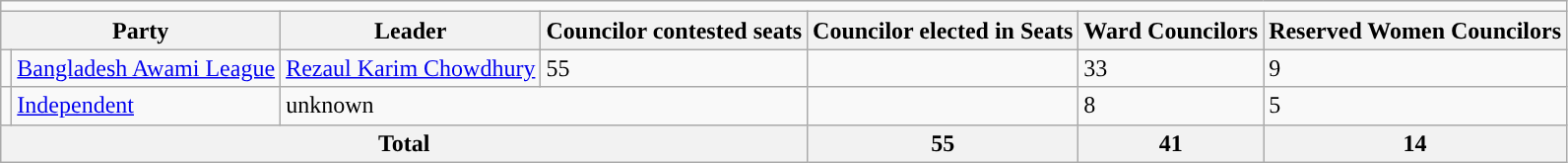<table class="wikitable">
<tr>
<td colspan="7"></td>
</tr>
<tr>
<th colspan="2">Party</th>
<th>Leader</th>
<th>Councilor contested seats</th>
<th>Councilor elected in Seats</th>
<th>Ward Councilors</th>
<th>Reserved Women Councilors</th>
</tr>
<tr>
<td></td>
<td><a href='#'>Bangladesh Awami League</a></td>
<td><a href='#'>Rezaul Karim Chowdhury</a></td>
<td>55</td>
<td></td>
<td>33</td>
<td>9</td>
</tr>
<tr>
<td></td>
<td><a href='#'>Independent</a></td>
<td colspan="2">unknown</td>
<td></td>
<td>8</td>
<td>5</td>
</tr>
<tr>
<th colspan="4">Total</th>
<th>55</th>
<th>41</th>
<th>14</th>
</tr>
</table>
